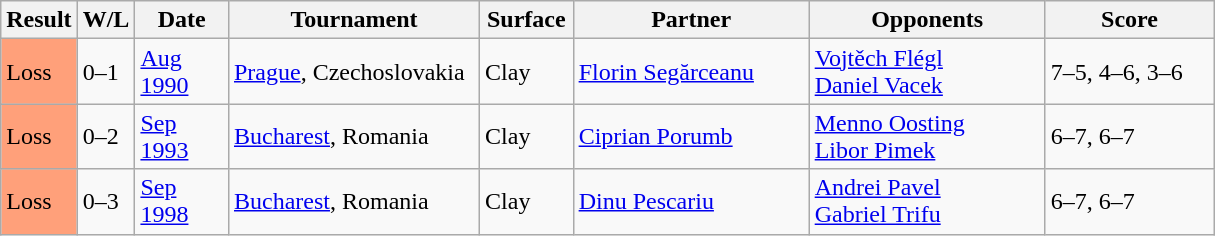<table class="sortable wikitable">
<tr>
<th style="width:40px">Result</th>
<th style="width:30px" class="unsortable">W/L</th>
<th style="width:55px">Date</th>
<th style="width:160px">Tournament</th>
<th style="width:55px">Surface</th>
<th style="width:150px">Partner</th>
<th style="width:150px">Opponents</th>
<th style="width:105px" class="unsortable">Score</th>
</tr>
<tr>
<td style="background:#ffa07a;">Loss</td>
<td>0–1</td>
<td><a href='#'>Aug 1990</a></td>
<td><a href='#'>Prague</a>, Czechoslovakia</td>
<td>Clay</td>
<td> <a href='#'>Florin Segărceanu</a></td>
<td> <a href='#'>Vojtěch Flégl</a><br> <a href='#'>Daniel Vacek</a></td>
<td>7–5, 4–6, 3–6</td>
</tr>
<tr>
<td style="background:#ffa07a;">Loss</td>
<td>0–2</td>
<td><a href='#'>Sep 1993</a></td>
<td><a href='#'>Bucharest</a>, Romania</td>
<td>Clay</td>
<td> <a href='#'>Ciprian Porumb</a></td>
<td> <a href='#'>Menno Oosting</a><br> <a href='#'>Libor Pimek</a></td>
<td>6–7, 6–7</td>
</tr>
<tr>
<td style="background:#ffa07a;">Loss</td>
<td>0–3</td>
<td><a href='#'>Sep 1998</a></td>
<td><a href='#'>Bucharest</a>, Romania</td>
<td>Clay</td>
<td> <a href='#'>Dinu Pescariu</a></td>
<td> <a href='#'>Andrei Pavel</a><br> <a href='#'>Gabriel Trifu</a></td>
<td>6–7, 6–7</td>
</tr>
</table>
